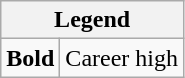<table class="wikitable mw-collapsible">
<tr>
<th colspan="2">Legend</th>
</tr>
<tr>
<td><strong>Bold</strong></td>
<td>Career high</td>
</tr>
</table>
